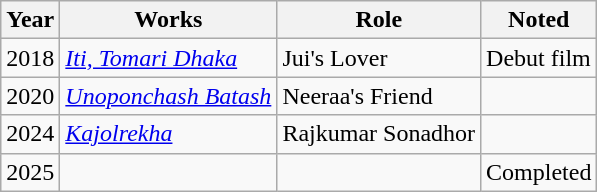<table class="wikitable">
<tr>
<th>Year</th>
<th>Works</th>
<th>Role</th>
<th>Noted</th>
</tr>
<tr>
<td>2018</td>
<td><em><a href='#'>Iti, Tomari Dhaka</a></em></td>
<td>Jui's Lover</td>
<td>Debut film</td>
</tr>
<tr>
<td>2020</td>
<td><em><a href='#'>Unoponchash Batash</a></em></td>
<td>Neeraa's Friend</td>
<td></td>
</tr>
<tr>
<td>2024</td>
<td><em><a href='#'>Kajolrekha</a></em></td>
<td>Rajkumar Sonadhor</td>
<td></td>
</tr>
<tr>
<td rowspan="2">2025</td>
<td></td>
<td></td>
<td>Completed</td>
</tr>
</table>
